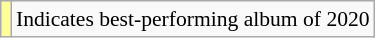<table class="wikitable" style="font-size:90%;">
<tr>
<td style="background-color:#FFFF99"></td>
<td>Indicates best-performing album of 2020</td>
</tr>
</table>
